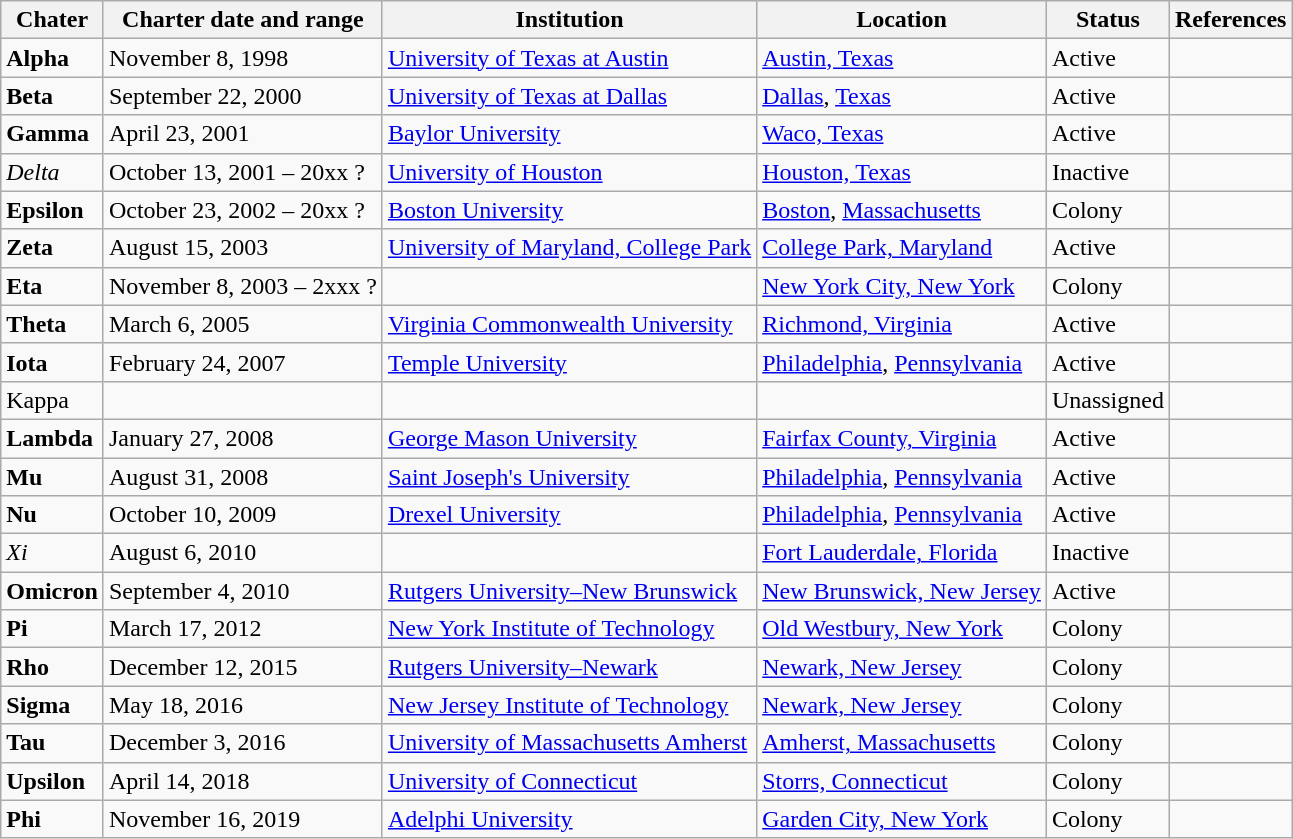<table class="wikitable sortable">
<tr>
<th>Chater</th>
<th>Charter date and range</th>
<th>Institution</th>
<th>Location</th>
<th>Status</th>
<th>References</th>
</tr>
<tr>
<td><strong>Alpha</strong></td>
<td>November 8, 1998</td>
<td><a href='#'>University of Texas at Austin</a></td>
<td><a href='#'>Austin, Texas</a></td>
<td>Active</td>
<td></td>
</tr>
<tr>
<td><strong>Beta</strong></td>
<td>September 22, 2000</td>
<td><a href='#'>University of Texas at Dallas</a></td>
<td><a href='#'>Dallas</a>, <a href='#'>Texas</a></td>
<td>Active</td>
<td></td>
</tr>
<tr>
<td><strong>Gamma</strong></td>
<td>April 23, 2001</td>
<td><a href='#'>Baylor University</a></td>
<td><a href='#'>Waco, Texas</a></td>
<td>Active</td>
<td></td>
</tr>
<tr>
<td><em>Delta</em></td>
<td>October 13, 2001 – 20xx ?</td>
<td><a href='#'>University of Houston</a></td>
<td><a href='#'>Houston, Texas</a></td>
<td>Inactive</td>
<td></td>
</tr>
<tr>
<td><strong>Epsilon</strong></td>
<td>October 23, 2002 – 20xx ?</td>
<td><a href='#'>Boston University</a></td>
<td><a href='#'>Boston</a>, <a href='#'>Massachusetts</a></td>
<td>Colony</td>
<td></td>
</tr>
<tr>
<td><strong>Zeta</strong></td>
<td>August 15, 2003</td>
<td><a href='#'>University of Maryland, College Park</a></td>
<td><a href='#'>College Park, Maryland</a></td>
<td>Active</td>
<td></td>
</tr>
<tr>
<td><strong>Eta</strong></td>
<td>November 8, 2003 – 2xxx  ?</td>
<td></td>
<td><a href='#'>New York City, New York</a></td>
<td>Colony</td>
<td></td>
</tr>
<tr>
<td><strong>Theta</strong></td>
<td>March 6, 2005</td>
<td><a href='#'>Virginia Commonwealth University</a></td>
<td><a href='#'>Richmond, Virginia</a></td>
<td>Active</td>
<td></td>
</tr>
<tr>
<td><strong>Iota</strong></td>
<td>February 24, 2007</td>
<td><a href='#'>Temple University</a></td>
<td><a href='#'>Philadelphia</a>, <a href='#'>Pennsylvania</a></td>
<td>Active</td>
<td></td>
</tr>
<tr>
<td>Kappa</td>
<td></td>
<td></td>
<td></td>
<td>Unassigned</td>
<td></td>
</tr>
<tr>
<td><strong>Lambda</strong></td>
<td>January 27, 2008</td>
<td><a href='#'>George Mason University</a></td>
<td><a href='#'>Fairfax County, Virginia</a></td>
<td>Active</td>
<td></td>
</tr>
<tr>
<td><strong>Mu</strong></td>
<td>August 31, 2008</td>
<td><a href='#'>Saint Joseph's University</a></td>
<td><a href='#'>Philadelphia</a>, <a href='#'>Pennsylvania</a></td>
<td>Active</td>
<td></td>
</tr>
<tr>
<td><strong>Nu</strong></td>
<td>October 10, 2009</td>
<td><a href='#'>Drexel University</a></td>
<td><a href='#'>Philadelphia</a>, <a href='#'>Pennsylvania</a></td>
<td>Active</td>
<td></td>
</tr>
<tr>
<td><em>Xi</em></td>
<td>August 6, 2010</td>
<td></td>
<td><a href='#'>Fort Lauderdale, Florida</a></td>
<td>Inactive</td>
<td></td>
</tr>
<tr>
<td><strong>Omicron</strong></td>
<td>September 4, 2010</td>
<td><a href='#'>Rutgers University–New Brunswick</a></td>
<td><a href='#'>New Brunswick, New Jersey</a></td>
<td>Active</td>
<td></td>
</tr>
<tr>
<td><strong>Pi</strong></td>
<td>March 17, 2012</td>
<td><a href='#'>New York Institute of Technology</a></td>
<td><a href='#'>Old Westbury, New York</a></td>
<td>Colony</td>
<td></td>
</tr>
<tr>
<td><strong>Rho</strong></td>
<td>December 12, 2015</td>
<td><a href='#'>Rutgers University–Newark</a></td>
<td><a href='#'>Newark, New Jersey</a></td>
<td>Colony</td>
<td></td>
</tr>
<tr>
<td><strong>Sigma</strong></td>
<td>May 18, 2016</td>
<td><a href='#'>New Jersey Institute of Technology</a></td>
<td><a href='#'>Newark, New Jersey</a></td>
<td>Colony</td>
<td></td>
</tr>
<tr>
<td><strong>Tau</strong></td>
<td>December 3, 2016</td>
<td><a href='#'>University of Massachusetts Amherst</a></td>
<td><a href='#'>Amherst, Massachusetts</a></td>
<td>Colony</td>
<td></td>
</tr>
<tr>
<td><strong>Upsilon</strong></td>
<td>April 14, 2018</td>
<td><a href='#'>University of Connecticut</a></td>
<td><a href='#'>Storrs, Connecticut</a></td>
<td>Colony</td>
<td></td>
</tr>
<tr>
<td><strong>Phi</strong></td>
<td>November 16, 2019</td>
<td><a href='#'>Adelphi University</a></td>
<td><a href='#'>Garden City, New York</a></td>
<td>Colony</td>
<td></td>
</tr>
</table>
